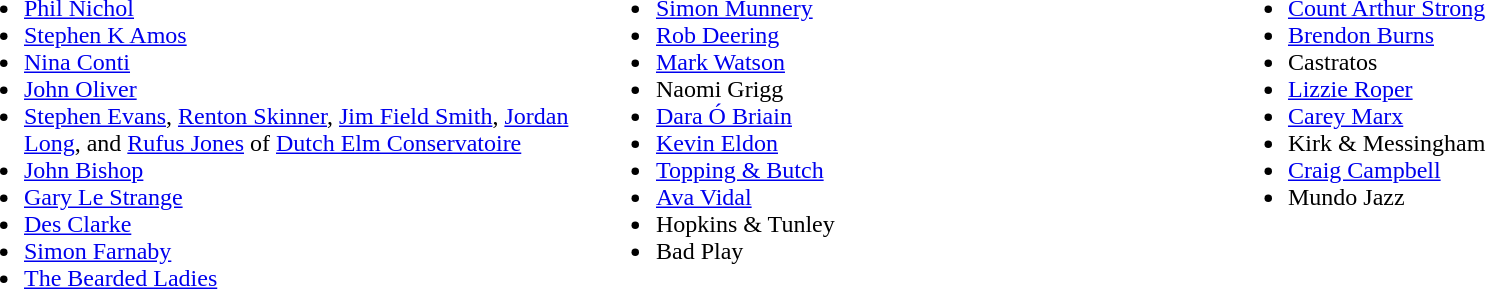<table cellspacing="0" cellpadding="0" style="width:100%;">
<tr valign=top>
<td style="width:33%;"><br><ul><li><a href='#'>Phil Nichol</a></li><li><a href='#'>Stephen K Amos</a></li><li><a href='#'>Nina Conti</a></li><li><a href='#'>John Oliver</a></li><li><a href='#'>Stephen Evans</a>, <a href='#'>Renton Skinner</a>, <a href='#'>Jim Field Smith</a>, <a href='#'>Jordan Long</a>, and <a href='#'>Rufus Jones</a> of <a href='#'>Dutch Elm Conservatoire</a></li><li><a href='#'>John Bishop</a></li><li><a href='#'>Gary Le Strange</a></li><li><a href='#'>Des Clarke</a></li><li><a href='#'>Simon Farnaby</a></li><li><a href='#'>The Bearded Ladies</a></li></ul></td>
<td style="width:33%;"><br><ul><li><a href='#'>Simon Munnery</a></li><li><a href='#'>Rob Deering</a></li><li><a href='#'>Mark Watson</a></li><li>Naomi Grigg</li><li><a href='#'>Dara Ó Briain</a></li><li><a href='#'>Kevin Eldon</a></li><li><a href='#'>Topping & Butch</a></li><li><a href='#'>Ava Vidal</a></li><li>Hopkins & Tunley</li><li>Bad Play</li></ul></td>
<td style="width:33%;"><br><ul><li><a href='#'>Count Arthur Strong</a></li><li><a href='#'>Brendon Burns</a></li><li>Castratos</li><li><a href='#'>Lizzie Roper</a></li><li><a href='#'>Carey Marx</a></li><li>Kirk & Messingham</li><li><a href='#'>Craig Campbell</a></li><li>Mundo Jazz</li></ul></td>
</tr>
</table>
